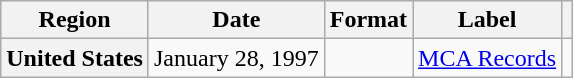<table class="wikitable plainrowheaders">
<tr>
<th scope="col">Region</th>
<th scope="col">Date</th>
<th scope="col">Format</th>
<th scope="col">Label</th>
<th scope="col"></th>
</tr>
<tr>
<th scope="row">United States</th>
<td rowspan="1">January 28, 1997</td>
<td rowspan="1"></td>
<td rowspan="1"><a href='#'>MCA Records</a></td>
<td align="center"></td>
</tr>
</table>
